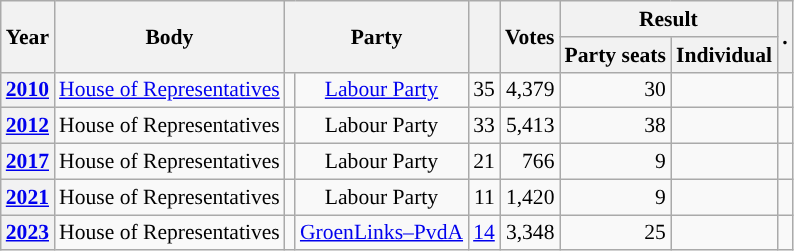<table class="wikitable plainrowheaders sortable" border=2 cellpadding=4 cellspacing=0 style="border: 1px #aaa solid; font-size: 90%; text-align:center;">
<tr>
<th scope="col" rowspan=2>Year</th>
<th scope="col" rowspan=2>Body</th>
<th scope="col" colspan=2 rowspan=2>Party</th>
<th scope="col" rowspan=2></th>
<th scope="col" rowspan=2>Votes</th>
<th scope="colgroup" colspan=2>Result</th>
<th scope="col" rowspan=2 class="unsortable">.</th>
</tr>
<tr>
<th scope="col">Party seats</th>
<th scope="col">Individual</th>
</tr>
<tr>
<th scope="row"><a href='#'>2010</a></th>
<td><a href='#'>House of Representatives</a></td>
<td style="background-color:"></td>
<td><a href='#'>Labour Party</a></td>
<td style=text-align:right>35</td>
<td style=text-align:right>4,379</td>
<td style=text-align:right>30</td>
<td></td>
<td></td>
</tr>
<tr>
<th scope="row"><a href='#'>2012</a></th>
<td>House of Representatives</td>
<td style="background-color:"></td>
<td>Labour Party</td>
<td style=text-align:right>33</td>
<td style=text-align:right>5,413</td>
<td style=text-align:right>38</td>
<td></td>
<td></td>
</tr>
<tr>
<th scope="row"><a href='#'>2017</a></th>
<td>House of Representatives</td>
<td style="background-color:"></td>
<td>Labour Party</td>
<td style=text-align:right>21</td>
<td style=text-align:right>766</td>
<td style=text-align:right>9</td>
<td></td>
<td></td>
</tr>
<tr>
<th scope="row"><a href='#'>2021</a></th>
<td>House of Representatives</td>
<td style="background-color:"></td>
<td>Labour Party</td>
<td style=text-align:right>11</td>
<td style=text-align:right>1,420</td>
<td style=text-align:right>9</td>
<td></td>
<td></td>
</tr>
<tr>
<th scope="row"><a href='#'>2023</a></th>
<td>House of Representatives</td>
<td style="background-color:"></td>
<td><a href='#'>GroenLinks–PvdA</a></td>
<td style=text-align:right><a href='#'>14</a></td>
<td style=text-align:right>3,348</td>
<td style=text-align:right>25</td>
<td></td>
<td></td>
</tr>
</table>
